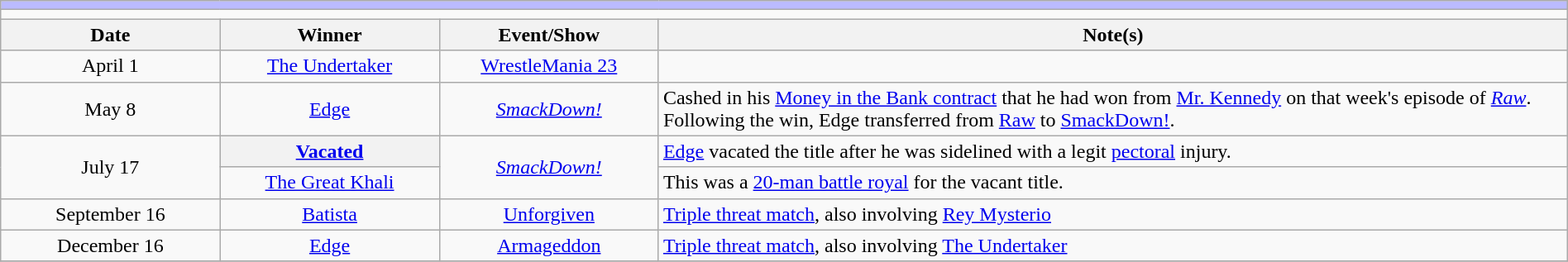<table class="wikitable" style="text-align:center; width:100%;">
<tr style="background:#BBF;">
<td colspan="5"></td>
</tr>
<tr>
<td colspan="5"><strong></strong></td>
</tr>
<tr>
<th width=14%>Date</th>
<th width=14%>Winner</th>
<th width=14%>Event/Show</th>
<th width=58%>Note(s)</th>
</tr>
<tr>
<td>April 1</td>
<td><a href='#'>The Undertaker</a></td>
<td><a href='#'>WrestleMania 23</a></td>
<td></td>
</tr>
<tr>
<td>May 8<br></td>
<td><a href='#'>Edge</a></td>
<td><em><a href='#'>SmackDown!</a></em></td>
<td align=left>Cashed in his <a href='#'>Money in the Bank contract</a> that he had won from <a href='#'>Mr. Kennedy</a> on that week's episode of <em><a href='#'>Raw</a></em>. Following the win, Edge transferred from <a href='#'>Raw</a> to <a href='#'>SmackDown!</a>.</td>
</tr>
<tr>
<td rowspan=2>July 17<br></td>
<th><a href='#'>Vacated</a></th>
<td rowspan=2><em><a href='#'>SmackDown!</a></em></td>
<td align=left><a href='#'>Edge</a> vacated the title after he was sidelined with a legit <a href='#'>pectoral</a> injury.</td>
</tr>
<tr>
<td><a href='#'>The Great Khali</a></td>
<td align=left>This was a <a href='#'>20-man battle royal</a> for the vacant title.</td>
</tr>
<tr>
<td>September 16</td>
<td><a href='#'>Batista</a></td>
<td><a href='#'>Unforgiven</a></td>
<td align=left><a href='#'>Triple threat match</a>, also involving <a href='#'>Rey Mysterio</a></td>
</tr>
<tr>
<td>December 16</td>
<td><a href='#'>Edge</a></td>
<td><a href='#'>Armageddon</a></td>
<td align=left><a href='#'>Triple threat match</a>, also involving <a href='#'>The Undertaker</a></td>
</tr>
<tr>
</tr>
</table>
